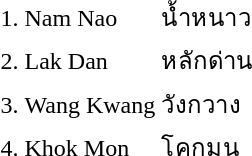<table>
<tr>
<td>1.</td>
<td>Nam Nao</td>
<td>น้ำหนาว</td>
<td></td>
</tr>
<tr>
<td>2.</td>
<td>Lak Dan</td>
<td>หลักด่าน</td>
<td></td>
</tr>
<tr>
<td>3.</td>
<td>Wang Kwang</td>
<td>วังกวาง</td>
<td></td>
</tr>
<tr>
<td>4.</td>
<td>Khok Mon</td>
<td>โคกมน</td>
<td></td>
</tr>
</table>
